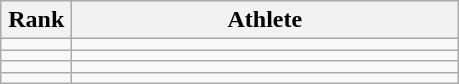<table class="wikitable" style="text-align:center;">
<tr>
<th width=40>Rank</th>
<th width=250>Athlete</th>
</tr>
<tr>
<td></td>
<td align=left></td>
</tr>
<tr>
<td></td>
<td align=left></td>
</tr>
<tr>
<td></td>
<td align=left></td>
</tr>
<tr>
<td></td>
<td align=left></td>
</tr>
</table>
